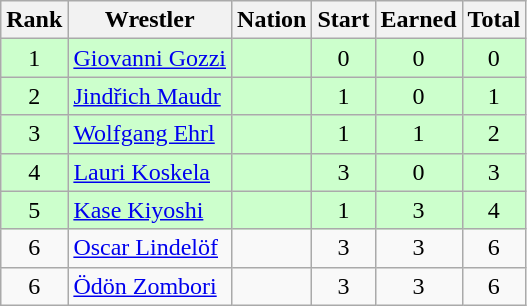<table class="wikitable sortable" style="text-align:center;">
<tr>
<th>Rank</th>
<th>Wrestler</th>
<th>Nation</th>
<th>Start</th>
<th>Earned</th>
<th>Total</th>
</tr>
<tr style="background:#cfc;">
<td>1</td>
<td align=left><a href='#'>Giovanni Gozzi</a></td>
<td align=left></td>
<td>0</td>
<td>0</td>
<td>0</td>
</tr>
<tr style="background:#cfc;">
<td>2</td>
<td align=left><a href='#'>Jindřich Maudr</a></td>
<td align=left></td>
<td>1</td>
<td>0</td>
<td>1</td>
</tr>
<tr style="background:#cfc;">
<td>3</td>
<td align=left><a href='#'>Wolfgang Ehrl</a></td>
<td align=left></td>
<td>1</td>
<td>1</td>
<td>2</td>
</tr>
<tr style="background:#cfc;">
<td>4</td>
<td align=left><a href='#'>Lauri Koskela</a></td>
<td align=left></td>
<td>3</td>
<td>0</td>
<td>3</td>
</tr>
<tr style="background:#cfc;">
<td>5</td>
<td align=left><a href='#'>Kase Kiyoshi</a></td>
<td align=left></td>
<td>1</td>
<td>3</td>
<td>4</td>
</tr>
<tr>
<td>6</td>
<td align=left><a href='#'>Oscar Lindelöf</a></td>
<td align=left></td>
<td>3</td>
<td>3</td>
<td>6</td>
</tr>
<tr>
<td>6</td>
<td align=left><a href='#'>Ödön Zombori</a></td>
<td align=left></td>
<td>3</td>
<td>3</td>
<td>6</td>
</tr>
</table>
